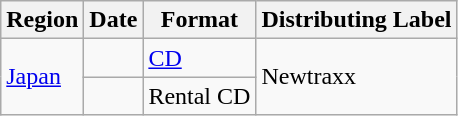<table class="wikitable">
<tr>
<th>Region</th>
<th>Date</th>
<th>Format</th>
<th>Distributing Label</th>
</tr>
<tr>
<td rowspan="2"><a href='#'>Japan</a></td>
<td></td>
<td><a href='#'>CD</a></td>
<td rowspan="2">Newtraxx</td>
</tr>
<tr>
<td></td>
<td>Rental CD</td>
</tr>
</table>
